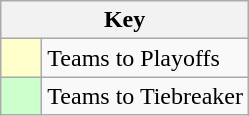<table class="wikitable" style="text-align: center;">
<tr>
<th colspan=2>Key</th>
</tr>
<tr>
<td style="background:#ffffcc; width:20px;"></td>
<td align=left>Teams to Playoffs</td>
</tr>
<tr>
<td style="background:#ccffcc; width:20px;"></td>
<td align=left>Teams to Tiebreaker</td>
</tr>
</table>
